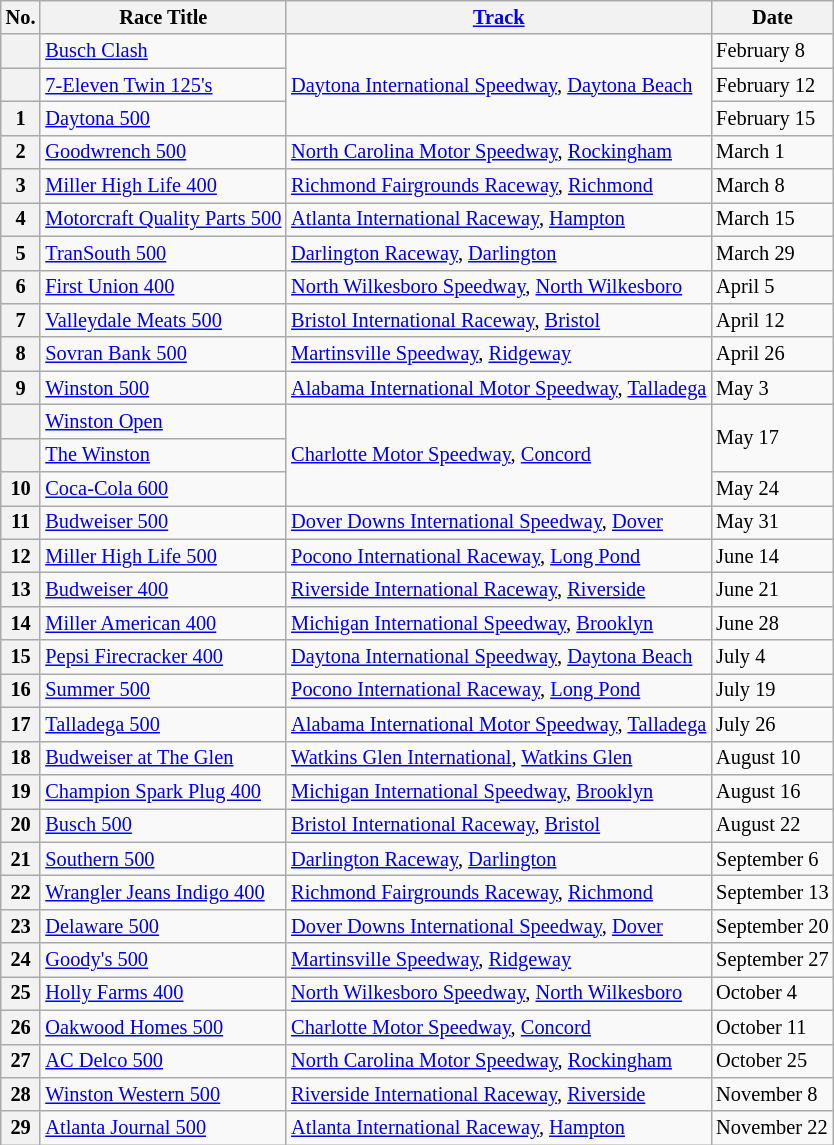<table class="wikitable" style="font-size:85%;">
<tr>
<th>No.</th>
<th>Race Title</th>
<th><a href='#'>Track</a></th>
<th>Date</th>
</tr>
<tr>
<th></th>
<td><a href='#'>Busch Clash</a></td>
<td rowspan=3><a href='#'>Daytona International Speedway</a>, <a href='#'>Daytona Beach</a></td>
<td>February 8</td>
</tr>
<tr>
<th></th>
<td><a href='#'>7-Eleven Twin 125's</a></td>
<td>February 12</td>
</tr>
<tr>
<th>1</th>
<td><a href='#'>Daytona 500</a></td>
<td>February 15</td>
</tr>
<tr>
<th>2</th>
<td><a href='#'>Goodwrench 500</a></td>
<td><a href='#'>North Carolina Motor Speedway</a>, <a href='#'>Rockingham</a></td>
<td>March 1</td>
</tr>
<tr>
<th>3</th>
<td><a href='#'>Miller High Life 400</a></td>
<td><a href='#'>Richmond Fairgrounds Raceway</a>, <a href='#'>Richmond</a></td>
<td>March 8</td>
</tr>
<tr>
<th>4</th>
<td><a href='#'>Motorcraft Quality Parts 500</a></td>
<td><a href='#'>Atlanta International Raceway</a>, <a href='#'>Hampton</a></td>
<td>March 15</td>
</tr>
<tr>
<th>5</th>
<td><a href='#'>TranSouth 500</a></td>
<td><a href='#'>Darlington Raceway</a>, <a href='#'>Darlington</a></td>
<td>March 29</td>
</tr>
<tr>
<th>6</th>
<td><a href='#'>First Union 400</a></td>
<td><a href='#'>North Wilkesboro Speedway</a>, <a href='#'>North Wilkesboro</a></td>
<td>April 5</td>
</tr>
<tr>
<th>7</th>
<td><a href='#'>Valleydale Meats 500</a></td>
<td><a href='#'>Bristol International Raceway</a>, <a href='#'>Bristol</a></td>
<td>April 12</td>
</tr>
<tr>
<th>8</th>
<td><a href='#'>Sovran Bank 500</a></td>
<td><a href='#'>Martinsville Speedway</a>, <a href='#'>Ridgeway</a></td>
<td>April 26</td>
</tr>
<tr>
<th>9</th>
<td><a href='#'>Winston 500</a></td>
<td><a href='#'>Alabama International Motor Speedway</a>, <a href='#'>Talladega</a></td>
<td>May 3</td>
</tr>
<tr>
<th></th>
<td><a href='#'>Winston Open</a></td>
<td rowspan=3><a href='#'>Charlotte Motor Speedway</a>, <a href='#'>Concord</a></td>
<td rowspan=2>May 17</td>
</tr>
<tr>
<th></th>
<td><a href='#'>The Winston</a></td>
</tr>
<tr>
<th>10</th>
<td><a href='#'>Coca-Cola 600</a></td>
<td>May 24</td>
</tr>
<tr>
<th>11</th>
<td><a href='#'>Budweiser 500</a></td>
<td><a href='#'>Dover Downs International Speedway</a>, <a href='#'>Dover</a></td>
<td>May 31</td>
</tr>
<tr>
<th>12</th>
<td><a href='#'>Miller High Life 500</a></td>
<td><a href='#'>Pocono International Raceway</a>, <a href='#'>Long Pond</a></td>
<td>June 14</td>
</tr>
<tr>
<th>13</th>
<td><a href='#'>Budweiser 400</a></td>
<td><a href='#'>Riverside International Raceway</a>, <a href='#'>Riverside</a></td>
<td>June 21</td>
</tr>
<tr>
<th>14</th>
<td><a href='#'>Miller American 400</a></td>
<td><a href='#'>Michigan International Speedway</a>, <a href='#'>Brooklyn</a></td>
<td>June 28</td>
</tr>
<tr>
<th>15</th>
<td><a href='#'>Pepsi Firecracker 400</a></td>
<td><a href='#'>Daytona International Speedway</a>, <a href='#'>Daytona Beach</a></td>
<td>July 4</td>
</tr>
<tr>
<th>16</th>
<td><a href='#'>Summer 500</a></td>
<td><a href='#'>Pocono International Raceway</a>, <a href='#'>Long Pond</a></td>
<td>July 19</td>
</tr>
<tr>
<th>17</th>
<td><a href='#'>Talladega 500</a></td>
<td><a href='#'>Alabama International Motor Speedway</a>, <a href='#'>Talladega</a></td>
<td>July 26</td>
</tr>
<tr>
<th>18</th>
<td><a href='#'>Budweiser at The Glen</a></td>
<td><a href='#'>Watkins Glen International</a>, <a href='#'>Watkins Glen</a></td>
<td>August 10</td>
</tr>
<tr>
<th>19</th>
<td><a href='#'>Champion Spark Plug 400</a></td>
<td><a href='#'>Michigan International Speedway</a>, <a href='#'>Brooklyn</a></td>
<td>August 16</td>
</tr>
<tr>
<th>20</th>
<td><a href='#'>Busch 500</a></td>
<td><a href='#'>Bristol International Raceway</a>, <a href='#'>Bristol</a></td>
<td>August 22</td>
</tr>
<tr>
<th>21</th>
<td><a href='#'>Southern 500</a></td>
<td><a href='#'>Darlington Raceway</a>, <a href='#'>Darlington</a></td>
<td>September 6</td>
</tr>
<tr>
<th>22</th>
<td><a href='#'>Wrangler Jeans Indigo 400</a></td>
<td><a href='#'>Richmond Fairgrounds Raceway</a>, <a href='#'>Richmond</a></td>
<td>September 13</td>
</tr>
<tr>
<th>23</th>
<td><a href='#'>Delaware 500</a></td>
<td><a href='#'>Dover Downs International Speedway</a>, <a href='#'>Dover</a></td>
<td>September 20</td>
</tr>
<tr>
<th>24</th>
<td><a href='#'>Goody's 500</a></td>
<td><a href='#'>Martinsville Speedway</a>, <a href='#'>Ridgeway</a></td>
<td>September 27</td>
</tr>
<tr>
<th>25</th>
<td><a href='#'>Holly Farms 400</a></td>
<td><a href='#'>North Wilkesboro Speedway</a>, <a href='#'>North Wilkesboro</a></td>
<td>October 4</td>
</tr>
<tr>
<th>26</th>
<td><a href='#'>Oakwood Homes 500</a></td>
<td><a href='#'>Charlotte Motor Speedway</a>, <a href='#'>Concord</a></td>
<td>October 11</td>
</tr>
<tr>
<th>27</th>
<td><a href='#'>AC Delco 500</a></td>
<td><a href='#'>North Carolina Motor Speedway</a>, <a href='#'>Rockingham</a></td>
<td>October 25</td>
</tr>
<tr>
<th>28</th>
<td><a href='#'>Winston Western 500</a></td>
<td><a href='#'>Riverside International Raceway</a>, <a href='#'>Riverside</a></td>
<td>November 8</td>
</tr>
<tr>
<th>29</th>
<td><a href='#'>Atlanta Journal 500</a></td>
<td><a href='#'>Atlanta International Raceway</a>, <a href='#'>Hampton</a></td>
<td>November 22</td>
</tr>
</table>
